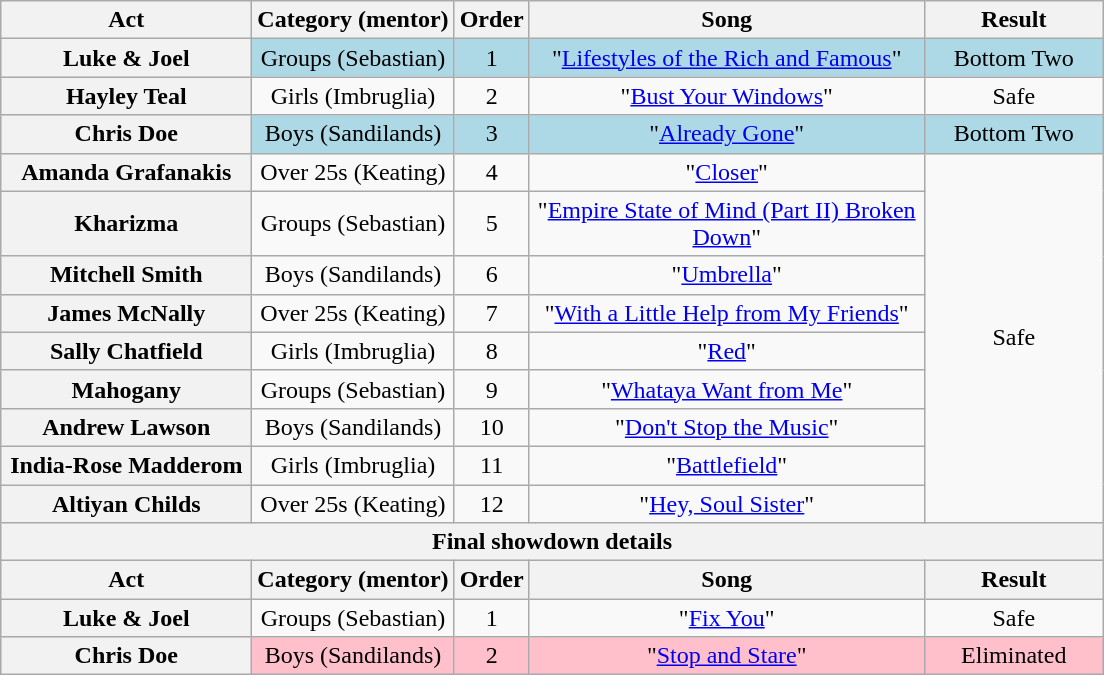<table class="wikitable plainrowheaders" style="text-align:center;">
<tr>
<th scope="col">Act</th>
<th scope="col">Category (mentor)</th>
<th scope="col">Order</th>
<th scope="col" style="width:16em;">Song</th>
<th scope="col" style="width:7em;">Result</th>
</tr>
<tr style="background:lightblue;">
<th scope="row">Luke & Joel</th>
<td>Groups (Sebastian)</td>
<td>1</td>
<td>"<a href='#'>Lifestyles of the Rich and Famous</a>"</td>
<td>Bottom Two</td>
</tr>
<tr>
<th scope="row">Hayley Teal</th>
<td>Girls (Imbruglia)</td>
<td>2</td>
<td>"<a href='#'>Bust Your Windows</a>"</td>
<td>Safe</td>
</tr>
<tr style="background:lightblue;">
<th scope="row">Chris Doe</th>
<td>Boys (Sandilands)</td>
<td>3</td>
<td>"<a href='#'>Already Gone</a>"</td>
<td>Bottom Two</td>
</tr>
<tr>
<th scope="row">Amanda Grafanakis</th>
<td>Over 25s (Keating)</td>
<td>4</td>
<td>"<a href='#'>Closer</a>"</td>
<td rowspan=9>Safe</td>
</tr>
<tr>
<th scope="row">Kharizma</th>
<td>Groups (Sebastian)</td>
<td>5</td>
<td>"<a href='#'>Empire State of Mind (Part II) Broken Down</a>"</td>
</tr>
<tr>
<th scope="row">Mitchell Smith</th>
<td>Boys (Sandilands)</td>
<td>6</td>
<td>"<a href='#'>Umbrella</a>"</td>
</tr>
<tr>
<th scope="row">James McNally</th>
<td>Over 25s (Keating)</td>
<td>7</td>
<td>"<a href='#'>With a Little Help from My Friends</a>"</td>
</tr>
<tr>
<th scope="row">Sally Chatfield</th>
<td>Girls (Imbruglia)</td>
<td>8</td>
<td>"<a href='#'>Red</a>"</td>
</tr>
<tr>
<th scope="row">Mahogany</th>
<td>Groups (Sebastian)</td>
<td>9</td>
<td>"<a href='#'>Whataya Want from Me</a>"</td>
</tr>
<tr>
<th scope="row">Andrew Lawson</th>
<td>Boys (Sandilands)</td>
<td>10</td>
<td>"<a href='#'>Don't Stop the Music</a>"</td>
</tr>
<tr>
<th scope="row">India-Rose Madderom</th>
<td>Girls (Imbruglia)</td>
<td>11</td>
<td>"<a href='#'>Battlefield</a>"</td>
</tr>
<tr>
<th scope="row">Altiyan Childs</th>
<td>Over 25s (Keating)</td>
<td>12</td>
<td>"<a href='#'>Hey, Soul Sister</a>"</td>
</tr>
<tr>
<th colspan="16">Final showdown details</th>
</tr>
<tr>
<th scope="col" style="width:10em;">Act</th>
<th scope="col">Category (mentor)</th>
<th scope="col">Order</th>
<th scope="col" style="width:16em;">Song</th>
<th scope="col" style="width:6em;">Result</th>
</tr>
<tr>
<th scope="row">Luke & Joel</th>
<td>Groups (Sebastian)</td>
<td>1</td>
<td>"<a href='#'>Fix You</a>"</td>
<td>Safe</td>
</tr>
<tr style="background:pink;">
<th scope="row">Chris Doe</th>
<td>Boys (Sandilands)</td>
<td>2</td>
<td>"<a href='#'>Stop and Stare</a>"</td>
<td>Eliminated</td>
</tr>
</table>
